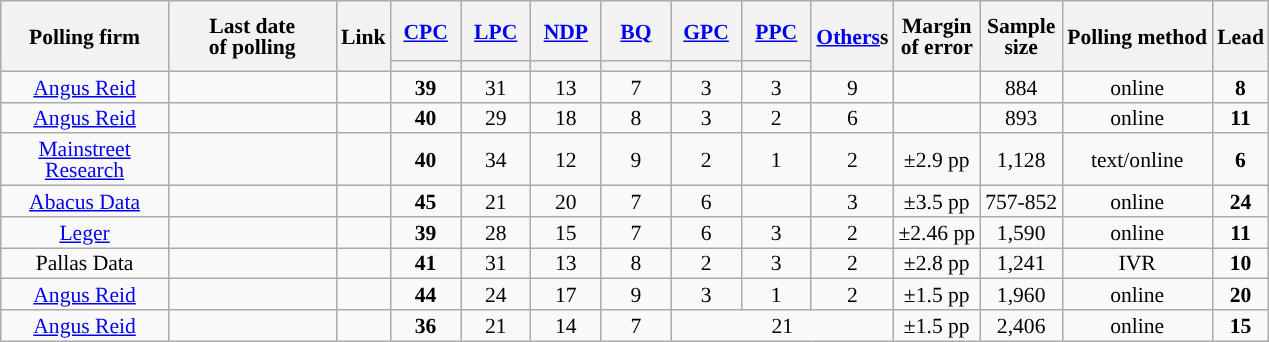<table class="wikitable sortable mw-datatable" style="text-align:center;font-size:90%;line-height:14px;">
<tr style="height:40px;">
<th style="width:105px;" rowspan="2">Polling firm</th>
<th style="width:105px;" rowspan="2">Last date<br>of polling</th>
<th rowspan="2">Link</th>
<th style="width:40px;"><a href='#'>CPC</a></th>
<th style="width:40px;"><a href='#'>LPC</a></th>
<th style="width:40px;"><a href='#'>NDP</a></th>
<th style="width:40px;"><a href='#'>BQ</a></th>
<th style="width:40px;"><a href='#'>GPC</a></th>
<th style="width:40px;"><a href='#'>PPC</a></th>
<th rowspan="2" style="width:40px"><a href='#'>Others</a>s</th>
<th rowspan="2">Margin<br>of error</th>
<th rowspan="2">Sample<br>size</th>
<th rowspan="2">Polling method</th>
<th rowspan="2">Lead</th>
</tr>
<tr class="sorttop">
<th style="background:"></th>
<th style="background:"></th>
<th style="background:"></th>
<th style="background:"></th>
<th style="background:"></th>
<th style="background:"></th>
</tr>
<tr>
<td><a href='#'>Angus Reid</a></td>
<td></td>
<td></td>
<td><strong>39</strong></td>
<td>31</td>
<td>13</td>
<td>7</td>
<td>3</td>
<td>3</td>
<td>9</td>
<td></td>
<td>884</td>
<td>online</td>
<td><strong>8</strong></td>
</tr>
<tr>
<td><a href='#'>Angus Reid</a></td>
<td></td>
<td></td>
<td><strong>40</strong></td>
<td>29</td>
<td>18</td>
<td>8</td>
<td>3</td>
<td>2</td>
<td>6</td>
<td></td>
<td>893</td>
<td>online</td>
<td><strong>11</strong></td>
</tr>
<tr>
<td><a href='#'>Mainstreet Research</a></td>
<td></td>
<td></td>
<td><strong>40</strong></td>
<td>34</td>
<td>12</td>
<td>9</td>
<td>2</td>
<td>1</td>
<td>2</td>
<td>±2.9 pp</td>
<td>1,128</td>
<td>text/online</td>
<td><strong>6</strong></td>
</tr>
<tr>
<td><a href='#'>Abacus Data</a></td>
<td></td>
<td></td>
<td><strong>45</strong></td>
<td>21</td>
<td>20</td>
<td>7</td>
<td>6</td>
<td></td>
<td>3</td>
<td>±3.5 pp</td>
<td>757-852</td>
<td>online</td>
<td><strong>24</strong></td>
</tr>
<tr>
<td><a href='#'>Leger</a></td>
<td></td>
<td></td>
<td><strong>39</strong></td>
<td>28</td>
<td>15</td>
<td>7</td>
<td>6</td>
<td>3</td>
<td>2</td>
<td>±2.46 pp</td>
<td>1,590</td>
<td>online</td>
<td><strong>11</strong></td>
</tr>
<tr>
<td>Pallas Data</td>
<td></td>
<td></td>
<td><strong>41</strong></td>
<td>31</td>
<td>13</td>
<td>8</td>
<td>2</td>
<td>3</td>
<td>2</td>
<td>±2.8 pp</td>
<td>1,241</td>
<td>IVR</td>
<td><strong>10</strong></td>
</tr>
<tr>
<td><a href='#'>Angus Reid</a></td>
<td></td>
<td></td>
<td><strong>44</strong></td>
<td>24</td>
<td>17</td>
<td>9</td>
<td>3</td>
<td>1</td>
<td>2</td>
<td>±1.5 pp</td>
<td>1,960</td>
<td>online</td>
<td><strong>20</strong></td>
</tr>
<tr>
<td><a href='#'>Angus Reid</a></td>
<td></td>
<td></td>
<td><strong>36</strong></td>
<td>21</td>
<td>14</td>
<td>7</td>
<td colspan=3>21</td>
<td>±1.5 pp</td>
<td>2,406</td>
<td>online</td>
<td><strong>15</strong></td>
</tr>
</table>
